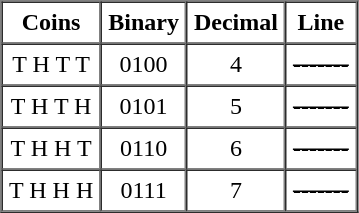<table style="text-align:center;display: inline-block;" border="1" cellpadding="4" cellspacing="0" borderwidth="1">
<tr ---->
<td><strong>Coins</strong></td>
<td><strong>Binary</strong></td>
<td><strong>Decimal</strong></td>
<td><strong>Line</strong></td>
</tr>
<tr ---->
<td>T H T T</td>
<td>0100</td>
<td>4<br><td><s><strong>-------</strong></s></td>
</tr>
<tr ---->
<td>T H T H</td>
<td>0101</td>
<td>5<br><td><s><strong>-------</strong></s></td>
</tr>
<tr ---->
<td>T H H T</td>
<td>0110</td>
<td>6<br><td><s><strong>-------</strong></s></td>
</tr>
<tr ---->
<td>T H H H</td>
<td>0111</td>
<td>7<br><td><s><strong>-------</strong></s></td>
</tr>
</table>
